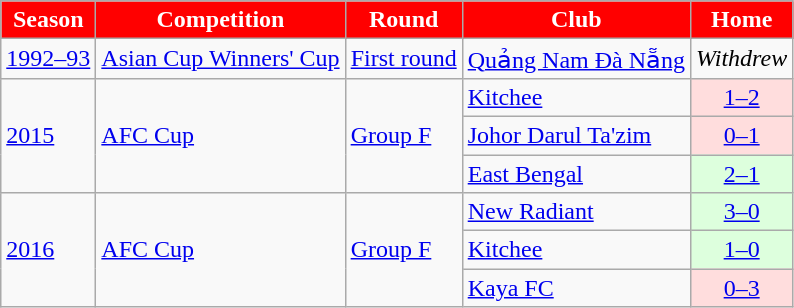<table class="wikitable">
<tr>
<th style="background-color:red; color:white;">Season</th>
<th style="background-color:red; color:white;">Competition</th>
<th style="background-color:red; color:white;">Round</th>
<th style="background-color:red; color:white;">Club</th>
<th style="background-color:red; color:white;">Home</th>
</tr>
<tr>
<td><a href='#'>1992–93</a></td>
<td><a href='#'>Asian Cup Winners' Cup</a></td>
<td><a href='#'>First round</a></td>
<td> <a href='#'>Quảng Nam Đà Nẵng</a></td>
<td colspan=3; style="text-align:center;"><em>Withdrew</em></td>
</tr>
<tr>
<td rowspan="3"><a href='#'>2015</a></td>
<td rowspan="3"><a href='#'>AFC Cup</a></td>
<td rowspan=3><a href='#'>Group F</a></td>
<td> <a href='#'>Kitchee</a></td>
<td bgcolor="#ffdddd" style="text-align:center;"><a href='#'>1–2</a></td>
</tr>
<tr>
<td> <a href='#'>Johor Darul Ta'zim</a></td>
<td bgcolor="#ffdddd" style="text-align:center;"><a href='#'>0–1</a></td>
</tr>
<tr>
<td> <a href='#'>East Bengal</a></td>
<td bgcolor="#ddffdd" style="text-align:center;"><a href='#'>2–1</a></td>
</tr>
<tr>
<td rowspan="3"><a href='#'>2016</a></td>
<td rowspan="3"><a href='#'>AFC Cup</a></td>
<td rowspan=3><a href='#'>Group F</a></td>
<td> <a href='#'>New Radiant</a></td>
<td bgcolor="#ddffdd" style="text-align:center;"><a href='#'>3–0</a></td>
</tr>
<tr>
<td> <a href='#'>Kitchee</a></td>
<td bgcolor="#ddffdd" style="text-align:center;"><a href='#'>1–0</a></td>
</tr>
<tr>
<td> <a href='#'>Kaya FC</a></td>
<td bgcolor="#ffdddd" style="text-align:center;"><a href='#'>0–3</a></td>
</tr>
</table>
